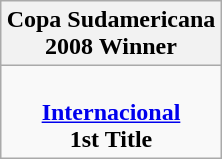<table class="wikitable" style="text-align: center; margin: 0 auto;">
<tr>
<th>Copa Sudamericana<br>2008 Winner</th>
</tr>
<tr>
<td><br><strong><a href='#'>Internacional</a></strong><br><strong>1st Title</strong></td>
</tr>
</table>
